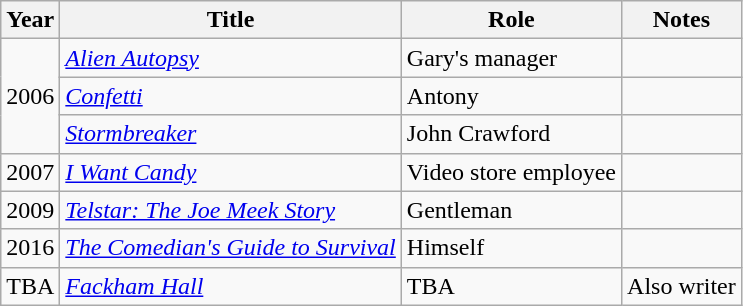<table class="wikitable sortable">
<tr>
<th>Year</th>
<th>Title</th>
<th>Role</th>
<th>Notes</th>
</tr>
<tr>
<td rowspan=3>2006</td>
<td><em><a href='#'>Alien Autopsy</a></em></td>
<td>Gary's manager</td>
<td></td>
</tr>
<tr>
<td><em><a href='#'>Confetti</a></em></td>
<td>Antony</td>
<td></td>
</tr>
<tr>
<td><em><a href='#'>Stormbreaker</a></em></td>
<td>John Crawford</td>
<td></td>
</tr>
<tr>
<td>2007</td>
<td><em><a href='#'>I Want Candy</a></em></td>
<td>Video store employee</td>
<td></td>
</tr>
<tr>
<td>2009</td>
<td><em><a href='#'>Telstar: The Joe Meek Story</a></em></td>
<td>Gentleman</td>
<td></td>
</tr>
<tr>
<td>2016</td>
<td><em><a href='#'>The Comedian's Guide to Survival</a></em></td>
<td>Himself</td>
<td></td>
</tr>
<tr>
<td>TBA</td>
<td><em><a href='#'>Fackham Hall</a></em></td>
<td>TBA</td>
<td>Also writer</td>
</tr>
</table>
